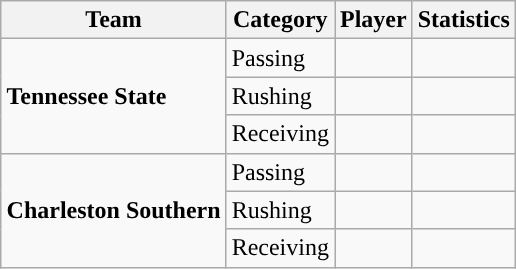<table class="wikitable" style="float: right;">
<tr>
<th>Team</th>
<th>Category</th>
<th>Player</th>
<th>Statistics</th>
</tr>
<tr>
<td rowspan=3><strong>Tennessee State</strong></td>
<td>Passing</td>
<td></td>
<td></td>
</tr>
<tr>
<td>Rushing</td>
<td></td>
<td></td>
</tr>
<tr>
<td>Receiving</td>
<td></td>
<td></td>
</tr>
<tr>
<td rowspan=3><strong>Charleston Southern</strong></td>
<td>Passing</td>
<td></td>
<td></td>
</tr>
<tr>
<td>Rushing</td>
<td></td>
<td></td>
</tr>
<tr>
<td>Receiving</td>
<td></td>
<td></td>
</tr>
</table>
